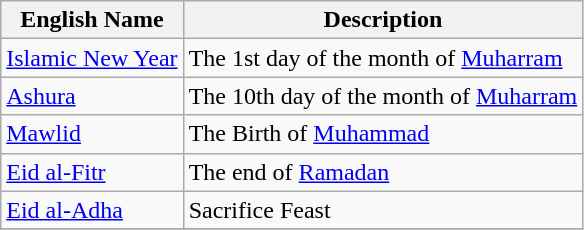<table class="wikitable">
<tr>
<th>English Name</th>
<th>Description</th>
</tr>
<tr --->
<td><a href='#'>Islamic New Year</a></td>
<td>The 1st day of the month of <a href='#'>Muharram</a></td>
</tr>
<tr --->
<td><a href='#'>Ashura</a></td>
<td>The 10th day of the month of <a href='#'>Muharram</a></td>
</tr>
<tr --->
<td><a href='#'>Mawlid</a></td>
<td>The Birth of <a href='#'>Muhammad</a></td>
</tr>
<tr --->
<td><a href='#'>Eid al-Fitr</a></td>
<td>The end of <a href='#'>Ramadan</a></td>
</tr>
<tr --->
<td><a href='#'>Eid al-Adha</a></td>
<td>Sacrifice Feast</td>
</tr>
<tr --->
</tr>
</table>
